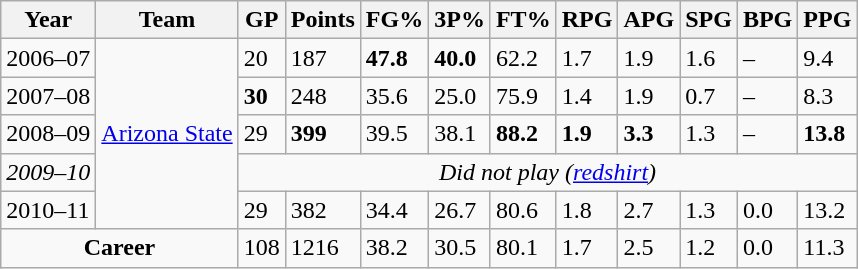<table class="wikitable sortable">
<tr>
<th>Year</th>
<th>Team</th>
<th>GP</th>
<th>Points</th>
<th>FG%</th>
<th>3P%</th>
<th>FT%</th>
<th>RPG</th>
<th>APG</th>
<th>SPG</th>
<th>BPG</th>
<th>PPG</th>
</tr>
<tr>
<td>2006–07</td>
<td rowspan=5><a href='#'>Arizona State</a></td>
<td>20</td>
<td>187</td>
<td><strong>47.8</strong></td>
<td><strong>40.0</strong></td>
<td>62.2</td>
<td>1.7</td>
<td>1.9</td>
<td>1.6</td>
<td>–</td>
<td>9.4</td>
</tr>
<tr>
<td>2007–08</td>
<td><strong>30</strong></td>
<td>248</td>
<td>35.6</td>
<td>25.0</td>
<td>75.9</td>
<td>1.4</td>
<td>1.9</td>
<td>0.7</td>
<td>–</td>
<td>8.3</td>
</tr>
<tr>
<td>2008–09</td>
<td>29</td>
<td><strong>399</strong></td>
<td>39.5</td>
<td>38.1</td>
<td><strong>88.2</strong></td>
<td><strong>1.9</strong></td>
<td><strong>3.3</strong></td>
<td>1.3</td>
<td>–</td>
<td><strong>13.8</strong></td>
</tr>
<tr class="sortbottom">
<td><em>2009–10</em></td>
<td colspan=10 align=center><em>Did not play (<a href='#'>redshirt</a>)</em></td>
</tr>
<tr>
<td>2010–11</td>
<td>29</td>
<td>382</td>
<td>34.4</td>
<td>26.7</td>
<td>80.6</td>
<td>1.8</td>
<td>2.7</td>
<td>1.3</td>
<td>0.0</td>
<td>13.2</td>
</tr>
<tr class="sortbottom">
<td colspan=2 align=center><strong>Career</strong></td>
<td>108</td>
<td>1216</td>
<td>38.2</td>
<td>30.5</td>
<td>80.1</td>
<td>1.7</td>
<td>2.5</td>
<td>1.2</td>
<td>0.0</td>
<td>11.3</td>
</tr>
</table>
